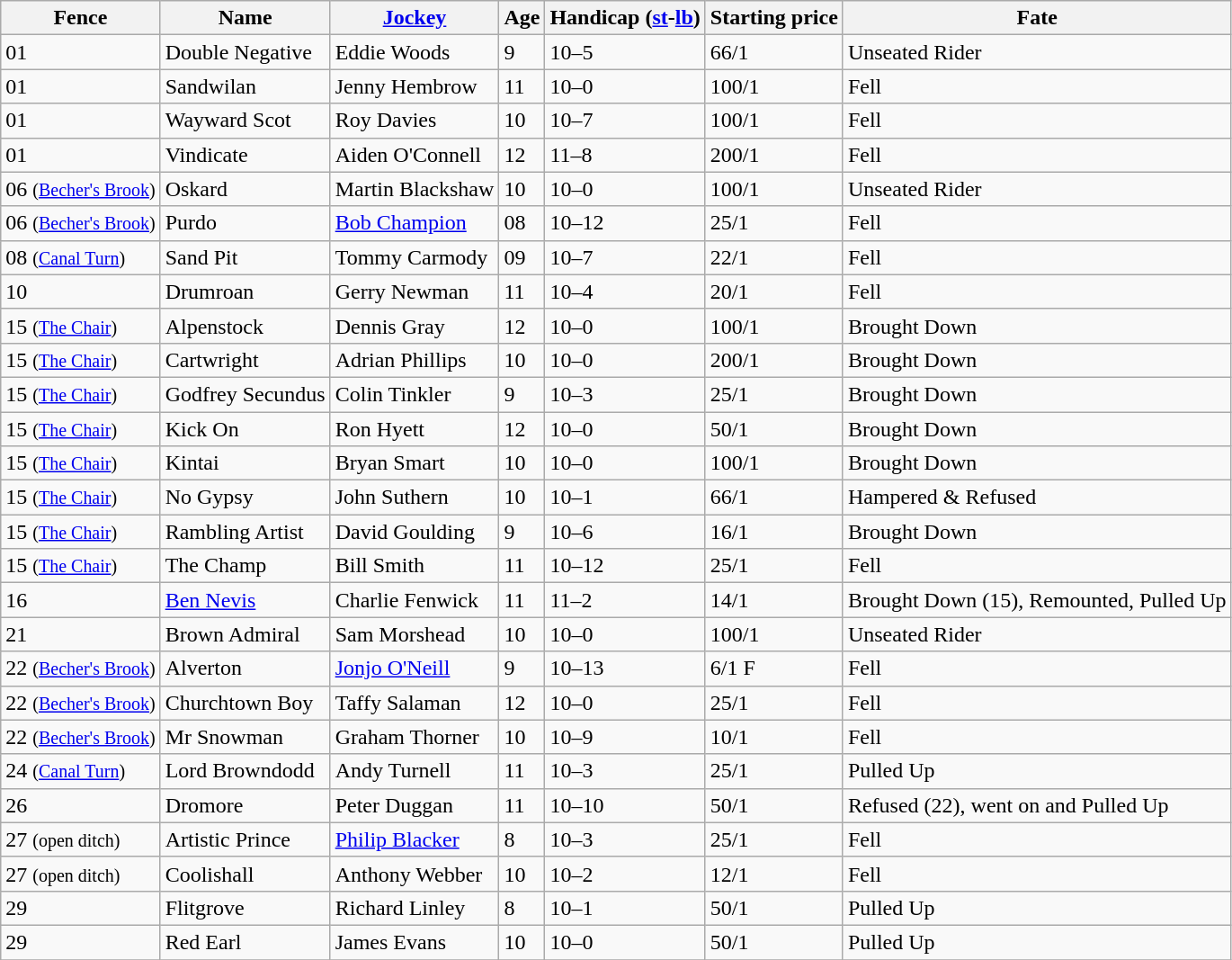<table class="wikitable sortable">
<tr>
<th>Fence</th>
<th>Name</th>
<th><a href='#'>Jockey</a></th>
<th>Age</th>
<th>Handicap (<a href='#'>st</a>-<a href='#'>lb</a>)</th>
<th>Starting price</th>
<th>Fate</th>
</tr>
<tr>
<td>01</td>
<td>Double Negative</td>
<td>Eddie Woods</td>
<td>9</td>
<td>10–5</td>
<td>66/1</td>
<td>Unseated Rider </td>
</tr>
<tr>
<td>01</td>
<td>Sandwilan</td>
<td>Jenny Hembrow</td>
<td>11</td>
<td>10–0</td>
<td>100/1</td>
<td>Fell</td>
</tr>
<tr>
<td>01</td>
<td>Wayward Scot</td>
<td>Roy Davies</td>
<td>10</td>
<td>10–7</td>
<td>100/1</td>
<td>Fell</td>
</tr>
<tr>
<td>01</td>
<td>Vindicate</td>
<td>Aiden O'Connell</td>
<td>12</td>
<td>11–8</td>
<td>200/1</td>
<td>Fell</td>
</tr>
<tr>
<td>06 <small>(<a href='#'>Becher's Brook</a>)</small></td>
<td>Oskard</td>
<td>Martin Blackshaw</td>
<td>10</td>
<td>10–0</td>
<td>100/1</td>
<td>Unseated Rider </td>
</tr>
<tr>
<td>06 <small>(<a href='#'>Becher's Brook</a>)</small></td>
<td>Purdo</td>
<td><a href='#'>Bob Champion</a></td>
<td>08</td>
<td>10–12</td>
<td>25/1</td>
<td>Fell</td>
</tr>
<tr>
<td>08 <small>(<a href='#'>Canal Turn</a>)</small></td>
<td>Sand Pit</td>
<td>Tommy Carmody</td>
<td>09</td>
<td>10–7</td>
<td>22/1</td>
<td>Fell</td>
</tr>
<tr>
<td>10</td>
<td>Drumroan</td>
<td>Gerry Newman</td>
<td>11</td>
<td>10–4</td>
<td>20/1</td>
<td>Fell</td>
</tr>
<tr>
<td>15 <small>(<a href='#'>The Chair</a>)</small></td>
<td>Alpenstock</td>
<td>Dennis Gray</td>
<td>12</td>
<td>10–0</td>
<td>100/1</td>
<td>Brought Down</td>
</tr>
<tr>
<td>15 <small>(<a href='#'>The Chair</a>)</small></td>
<td>Cartwright</td>
<td>Adrian Phillips</td>
<td>10</td>
<td>10–0</td>
<td>200/1</td>
<td>Brought Down</td>
</tr>
<tr>
<td>15 <small>(<a href='#'>The Chair</a>)</small></td>
<td>Godfrey Secundus</td>
<td>Colin Tinkler</td>
<td>9</td>
<td>10–3</td>
<td>25/1</td>
<td>Brought Down</td>
</tr>
<tr>
<td>15 <small>(<a href='#'>The Chair</a>)</small></td>
<td>Kick On</td>
<td>Ron Hyett</td>
<td>12</td>
<td>10–0</td>
<td>50/1</td>
<td>Brought Down</td>
</tr>
<tr>
<td>15 <small>(<a href='#'>The Chair</a>)</small></td>
<td>Kintai</td>
<td>Bryan Smart</td>
<td>10</td>
<td>10–0</td>
<td>100/1</td>
<td>Brought Down</td>
</tr>
<tr>
<td>15 <small>(<a href='#'>The Chair</a>)</small></td>
<td>No Gypsy</td>
<td>John Suthern</td>
<td>10</td>
<td>10–1</td>
<td>66/1</td>
<td>Hampered & Refused </td>
</tr>
<tr>
<td>15 <small>(<a href='#'>The Chair</a>)</small></td>
<td>Rambling Artist</td>
<td>David Goulding</td>
<td>9</td>
<td>10–6</td>
<td>16/1</td>
<td>Brought Down</td>
</tr>
<tr>
<td>15 <small>(<a href='#'>The Chair</a>)</small></td>
<td>The Champ</td>
<td>Bill Smith</td>
<td>11</td>
<td>10–12</td>
<td>25/1</td>
<td>Fell</td>
</tr>
<tr>
<td>16</td>
<td><a href='#'>Ben Nevis</a></td>
<td>Charlie Fenwick</td>
<td>11</td>
<td>11–2</td>
<td>14/1</td>
<td>Brought Down (15), Remounted, Pulled Up</td>
</tr>
<tr>
<td>21</td>
<td>Brown Admiral</td>
<td>Sam Morshead</td>
<td>10</td>
<td>10–0</td>
<td>100/1</td>
<td>Unseated Rider</td>
</tr>
<tr>
<td>22 <small>(<a href='#'>Becher's Brook</a>)</small></td>
<td>Alverton</td>
<td><a href='#'>Jonjo O'Neill</a></td>
<td>9</td>
<td>10–13</td>
<td>6/1 F</td>
<td>Fell</td>
</tr>
<tr>
<td>22 <small>(<a href='#'>Becher's Brook</a>)</small></td>
<td>Churchtown Boy</td>
<td>Taffy Salaman</td>
<td>12</td>
<td>10–0</td>
<td>25/1</td>
<td>Fell</td>
</tr>
<tr>
<td>22 <small>(<a href='#'>Becher's Brook</a>)</small></td>
<td>Mr Snowman</td>
<td>Graham Thorner</td>
<td>10</td>
<td>10–9</td>
<td>10/1</td>
<td>Fell</td>
</tr>
<tr>
<td>24 <small>(<a href='#'>Canal Turn</a>)</small></td>
<td>Lord Browndodd</td>
<td>Andy Turnell</td>
<td>11</td>
<td>10–3</td>
<td>25/1</td>
<td>Pulled Up</td>
</tr>
<tr>
<td>26</td>
<td>Dromore</td>
<td>Peter Duggan</td>
<td>11</td>
<td>10–10</td>
<td>50/1</td>
<td>Refused (22), went on and Pulled Up </td>
</tr>
<tr>
<td>27 <small>(open ditch)</small></td>
<td>Artistic Prince</td>
<td><a href='#'>Philip Blacker</a></td>
<td>8</td>
<td>10–3</td>
<td>25/1</td>
<td>Fell</td>
</tr>
<tr>
<td>27 <small>(open ditch)</small></td>
<td>Coolishall</td>
<td>Anthony Webber</td>
<td>10</td>
<td>10–2</td>
<td>12/1</td>
<td>Fell</td>
</tr>
<tr>
<td>29</td>
<td>Flitgrove</td>
<td>Richard Linley</td>
<td>8</td>
<td>10–1</td>
<td>50/1</td>
<td>Pulled Up</td>
</tr>
<tr>
<td>29</td>
<td>Red Earl</td>
<td>James Evans</td>
<td>10</td>
<td>10–0</td>
<td>50/1</td>
<td>Pulled Up</td>
</tr>
<tr>
</tr>
</table>
